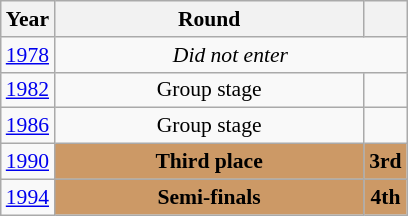<table class="wikitable" style="text-align: center; font-size:90%">
<tr>
<th>Year</th>
<th style="width:200px">Round</th>
<th></th>
</tr>
<tr>
<td><a href='#'>1978</a></td>
<td colspan="2"><em>Did not enter</em></td>
</tr>
<tr>
<td><a href='#'>1982</a></td>
<td>Group stage</td>
<td></td>
</tr>
<tr>
<td><a href='#'>1986</a></td>
<td>Group stage</td>
<td></td>
</tr>
<tr>
<td><a href='#'>1990</a></td>
<td bgcolor="cc9966"><strong>Third place</strong></td>
<td bgcolor="cc9966"><strong>3rd</strong></td>
</tr>
<tr>
<td><a href='#'>1994</a></td>
<td bgcolor="cc9966"><strong>Semi-finals</strong></td>
<td bgcolor="cc9966"><strong>4th</strong></td>
</tr>
</table>
